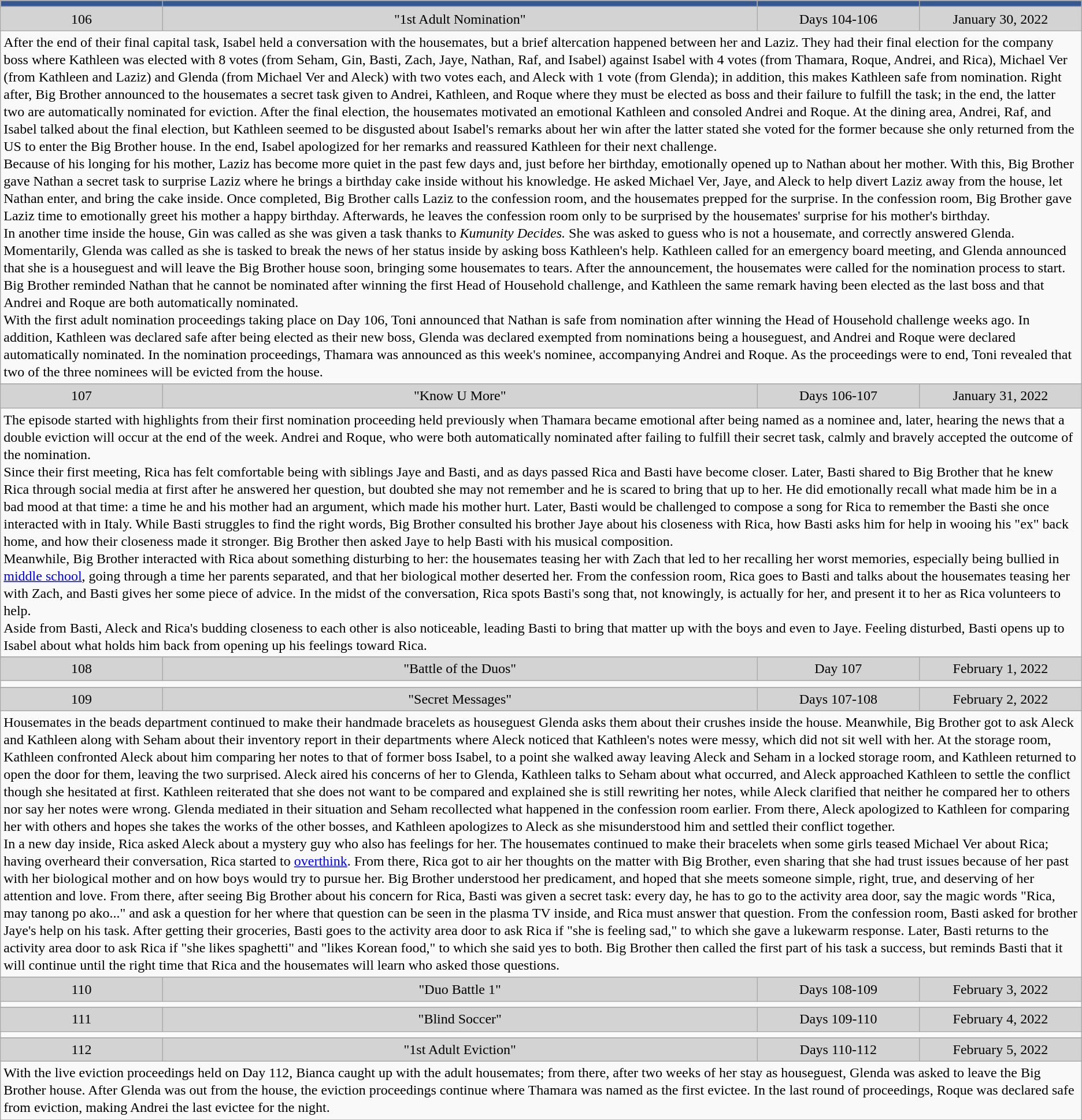<table class="wikitable sortable" style="font-size:100%; line-height:20px; text-align:center">
<tr>
<th width="15%" style="background:#34588F"></th>
<th width="55%" style="background:#34588F"></th>
<th width="15%" style="background:#34588F"></th>
<th width="15%" style="background:#34588F"></th>
</tr>
<tr style="background:lightgrey;">
<td>106</td>
<td>"1st Adult Nomination"</td>
<td>Days 104-106</td>
<td>January 30, 2022</td>
</tr>
<tr>
<td colspan="4" align="left">After the end of their final capital task, Isabel held a conversation with the housemates, but a brief altercation happened between her and Laziz. They had their final election for the company boss where Kathleen was elected with 8 votes (from Seham, Gin, Basti, Zach, Jaye, Nathan, Raf, and Isabel) against Isabel with 4 votes (from Thamara, Roque, Andrei, and Rica), Michael Ver (from Kathleen and Laziz) and Glenda (from Michael Ver and Aleck) with two votes each, and Aleck with 1 vote (from Glenda); in addition, this makes Kathleen safe from nomination. Right after, Big Brother announced to the housemates a secret task given to Andrei, Kathleen, and Roque where they must be elected as boss and their failure to fulfill the task; in the end, the latter two are automatically nominated for eviction. After the final election, the housemates motivated an emotional Kathleen and consoled Andrei and Roque. At the dining area, Andrei, Raf, and Isabel talked about the final election, but Kathleen seemed to be disgusted about Isabel's remarks about her win after the latter stated she voted for the former because she only returned from the US to enter the Big Brother house. In the end, Isabel apologized for her remarks and reassured Kathleen for their next challenge.<br>Because of his longing for his mother, Laziz has become more quiet in the past few days and, just before her birthday, emotionally opened up to Nathan about her mother. With this, Big Brother gave Nathan a secret task to surprise Laziz where he brings a birthday cake inside without his knowledge. He asked Michael Ver, Jaye, and Aleck to help divert Laziz away from the house, let Nathan enter, and bring the cake inside. Once completed, Big Brother calls Laziz to the confession room, and the housemates prepped for the surprise. In the confession room, Big Brother gave Laziz time to emotionally greet his mother a happy birthday. Afterwards, he leaves the confession room only to be surprised by the housemates' surprise for his mother's birthday.<br>In another time inside the house, Gin was called as she was given a task thanks to <em>Kumunity Decides.</em> She was asked to guess who is not a housemate, and correctly answered Glenda. Momentarily, Glenda was called as she is tasked to break the news of her status inside by asking boss Kathleen's help. Kathleen called for an emergency board meeting, and Glenda announced that she is a houseguest and will leave the Big Brother house soon, bringing some housemates to tears. After the announcement, the housemates were called for the nomination process to start. Big Brother reminded Nathan that he cannot be nominated after winning the first Head of Household challenge, and Kathleen the same remark having been elected as the last boss and that Andrei and Roque are both automatically nominated.<br>With the first adult nomination proceedings taking place on Day 106, Toni announced that Nathan is safe from nomination after winning the Head of Household challenge weeks ago. In addition, Kathleen was declared safe after being elected as their new boss, Glenda was declared exempted from nominations being a houseguest, and Andrei and Roque were declared automatically nominated. In the nomination proceedings, Thamara was announced as this week's nominee, accompanying Andrei and Roque. As the proceedings were to end, Toni revealed that two of the three nominees will be evicted from the house.</td>
</tr>
<tr>
</tr>
<tr style="background:lightgrey;">
<td>107</td>
<td>"Know U More"</td>
<td>Days 106-107</td>
<td>January 31, 2022</td>
</tr>
<tr>
<td colspan="4" align="left">The episode started with highlights from their first nomination proceeding held previously when Thamara became emotional after being named as a nominee and, later, hearing the news that a double eviction will occur at the end of the week. Andrei and Roque, who were both automatically nominated after failing to fulfill their secret task, calmly and bravely accepted the outcome of the nomination.<br>Since their first meeting, Rica has felt comfortable being with siblings Jaye and Basti, and as days passed Rica and Basti have become closer. Later, Basti shared to Big Brother that he knew Rica through social media at first after he answered her question, but doubted she may not remember and he is scared to bring that up to her. He did emotionally recall what made him be in a bad mood at that time: a time he and his mother had an argument, which made his mother hurt. Later, Basti would be challenged to compose a song for Rica to remember the Basti she once interacted with in Italy. While Basti struggles to find the right words, Big Brother consulted his brother Jaye about his closeness with Rica, how Basti asks him for help in wooing his "ex" back home, and how their closeness made it stronger. Big Brother then asked Jaye to help Basti with his musical composition.<br>Meanwhile, Big Brother interacted with Rica about something disturbing to her: the housemates teasing her with Zach that led to her recalling her worst memories, especially being bullied in <a href='#'>middle school</a>, going through a time her parents separated, and that her biological mother deserted her. From the confession room, Rica goes to Basti and talks about the housemates teasing her with Zach, and Basti gives her some piece of advice. In the midst of the conversation, Rica spots Basti's song that, not knowingly, is actually for her, and present it to her as Rica volunteers to help.<br>Aside from Basti, Aleck and Rica's budding closeness to each other is also noticeable, leading Basti to bring that matter up with the boys and even to Jaye. Feeling disturbed, Basti opens up to Isabel about what holds him back from opening up his feelings toward Rica.</td>
</tr>
<tr>
</tr>
<tr style="background:lightgrey;">
<td>108</td>
<td>"Battle of the Duos"</td>
<td>Day 107</td>
<td>February 1, 2022</td>
</tr>
<tr>
<td colspan="4" align="left"></td>
</tr>
<tr>
</tr>
<tr style="background:lightgrey;">
<td>109</td>
<td>"Secret Messages"</td>
<td>Days 107-108</td>
<td>February 2, 2022</td>
</tr>
<tr>
<td colspan="4" align="left">Housemates in the beads department continued to make their handmade bracelets as houseguest Glenda asks them about their crushes inside the house. Meanwhile, Big Brother got to ask Aleck and Kathleen along with Seham about their inventory report in their departments where Aleck noticed that Kathleen's notes were messy, which did not sit well with her. At the storage room, Kathleen confronted Aleck about him comparing her notes to that of former boss Isabel, to a point she walked away leaving Aleck and Seham in a locked storage room, and Kathleen returned to open the door for them, leaving the two surprised. Aleck aired his concerns of her to Glenda, Kathleen talks to Seham about what occurred, and Aleck approached Kathleen to settle the conflict though she hesitated at first. Kathleen reiterated that she does not want to be compared and explained she is still rewriting her notes, while Aleck clarified that neither he compared her to others nor say her notes were wrong. Glenda mediated in their situation and Seham recollected what happened in the confession room earlier. From there, Aleck apologized to Kathleen for comparing her with others and hopes she takes the works of the other bosses, and Kathleen apologizes to Aleck as she misunderstood him and settled their conflict together.<br>In a new day inside, Rica asked Aleck about a mystery guy who also has feelings for her. The housemates continued to make their bracelets when some girls teased Michael Ver about Rica; having overheard their conversation, Rica started to <a href='#'>overthink</a>. From there, Rica got to air her thoughts on the matter with Big Brother, even sharing that she had trust issues because of her past with her biological mother and on how boys would try to pursue her. Big Brother understood her predicament, and hoped that she meets someone simple, right, true, and deserving of her attention and love. From there, after seeing Big Brother about his concern for Rica, Basti was given a secret task: every day, he has to go to the activity area door, say the magic words "Rica, may tanong po ako..." and ask a question for her where that question can be seen in the plasma TV inside, and Rica must answer that question. From the confession room, Basti asked for brother Jaye's help on his task. After getting their groceries, Basti goes to the activity area door to ask Rica if "she is feeling sad," to which she gave a lukewarm response. Later, Basti returns to the activity area door to ask Rica if "she likes spaghetti" and "likes Korean food," to which she said yes to both. Big Brother then called the first part of his task a success, but reminds Basti that it will continue until the right time that Rica and the housemates will learn who asked those questions.</td>
</tr>
<tr>
</tr>
<tr style="background:lightgrey;">
<td>110</td>
<td>"Duo Battle 1"</td>
<td>Days 108-109</td>
<td>February 3, 2022</td>
</tr>
<tr>
<td colspan="4" align="left"></td>
</tr>
<tr>
</tr>
<tr style="background:lightgrey;">
<td>111</td>
<td>"Blind Soccer"</td>
<td>Days 109-110</td>
<td>February 4, 2022</td>
</tr>
<tr>
<td colspan="4" align="left"></td>
</tr>
<tr>
</tr>
<tr style="background:lightgrey;">
<td>112</td>
<td>"1st Adult Eviction"</td>
<td>Days 110-112</td>
<td>February 5, 2022</td>
</tr>
<tr>
<td colspan="4" align="left">With the live eviction proceedings held on Day 112, Bianca caught up with the adult housemates; from there, after two weeks of her stay as houseguest, Glenda was asked to leave the Big Brother house. After Glenda was out from the house, the eviction proceedings continue where Thamara was named as the first evictee. In the last round of proceedings, Roque was declared safe from eviction, making Andrei the last evictee for the night.</td>
</tr>
<tr>
</tr>
</table>
